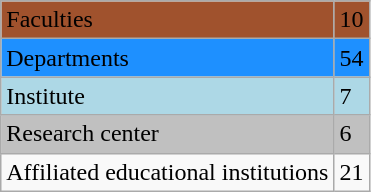<table class="wikitable">
<tr>
<td style="background:#A0522D;">Faculties</td>
<td style="background:#A0522D;">10</td>
</tr>
<tr>
<td style="background:#1E90FF;">Departments</td>
<td style="background:#1E90FF;">54</td>
</tr>
<tr>
<td style="background:#ADD8E6;">Institute</td>
<td style="background:#ADD8E6;">7</td>
</tr>
<tr>
<td style="background:#C0C0C0;">Research center</td>
<td style="background:#C0C0C0;">6</td>
</tr>
<tr>
<td>Affiliated educational institutions</td>
<td>21</td>
</tr>
</table>
